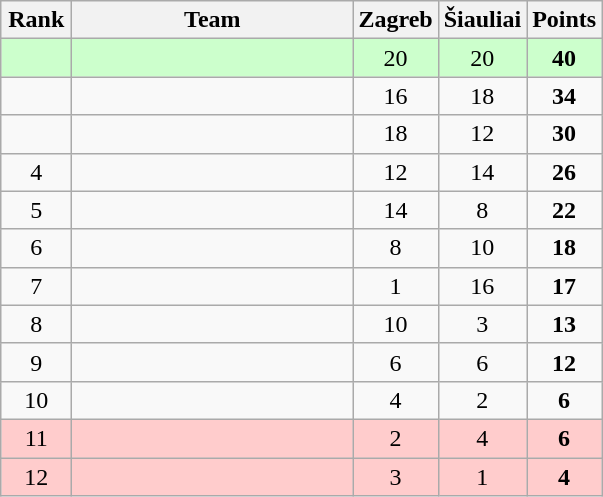<table class="wikitable" style="text-align: center;">
<tr>
<th width=40>Rank</th>
<th width=180>Team</th>
<th width=40>Zagreb</th>
<th width=40>Šiauliai</th>
<th width=40>Points</th>
</tr>
<tr bgcolor=ccffcc>
<td></td>
<td align=left></td>
<td>20</td>
<td>20</td>
<td><strong>40</strong></td>
</tr>
<tr>
<td></td>
<td align=left></td>
<td>16</td>
<td>18</td>
<td><strong>34</strong></td>
</tr>
<tr>
<td></td>
<td align=left></td>
<td>18</td>
<td>12</td>
<td><strong>30</strong></td>
</tr>
<tr>
<td>4</td>
<td align=left></td>
<td>12</td>
<td>14</td>
<td><strong>26</strong></td>
</tr>
<tr>
<td>5</td>
<td align=left></td>
<td>14</td>
<td>8</td>
<td><strong>22</strong></td>
</tr>
<tr>
<td>6</td>
<td align=left></td>
<td>8</td>
<td>10</td>
<td><strong>18</strong></td>
</tr>
<tr>
<td>7</td>
<td align=left></td>
<td>1</td>
<td>16</td>
<td><strong>17</strong></td>
</tr>
<tr>
<td>8</td>
<td align=left></td>
<td>10</td>
<td>3</td>
<td><strong>13</strong></td>
</tr>
<tr>
<td>9</td>
<td align=left></td>
<td>6</td>
<td>6</td>
<td><strong>12</strong></td>
</tr>
<tr>
<td>10</td>
<td align=left></td>
<td>4</td>
<td>2</td>
<td><strong>6</strong></td>
</tr>
<tr bgcolor=ffcccc>
<td>11</td>
<td align=left></td>
<td>2</td>
<td>4</td>
<td><strong>6</strong></td>
</tr>
<tr bgcolor=ffcccc>
<td>12</td>
<td align=left></td>
<td>3</td>
<td>1</td>
<td><strong>4</strong></td>
</tr>
</table>
